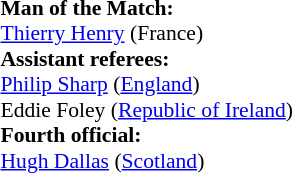<table style="width:100%; font-size:90%;">
<tr>
<td><br><strong>Man of the Match:</strong>
<br><a href='#'>Thierry Henry</a> (France)<br><strong>Assistant referees:</strong>
<br><a href='#'>Philip Sharp</a> (<a href='#'>England</a>)
<br>Eddie Foley (<a href='#'>Republic of Ireland</a>)
<br><strong>Fourth official:</strong>
<br><a href='#'>Hugh Dallas</a> (<a href='#'>Scotland</a>)</td>
</tr>
</table>
